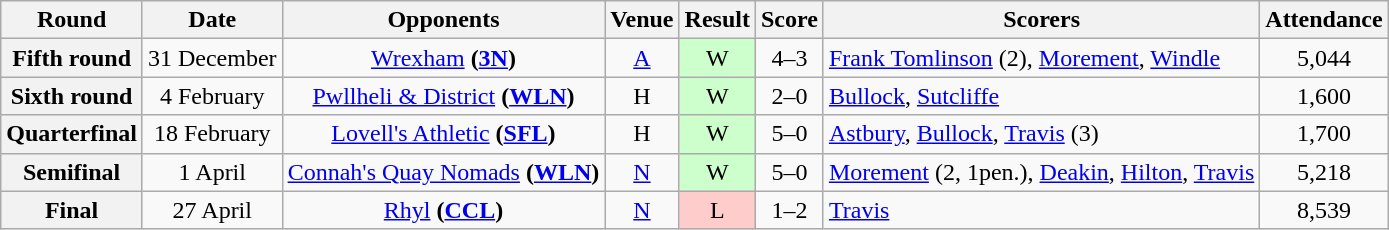<table class="wikitable" style="text-align:center">
<tr>
<th>Round</th>
<th>Date</th>
<th>Opponents</th>
<th>Venue</th>
<th>Result</th>
<th>Score</th>
<th>Scorers</th>
<th>Attendance</th>
</tr>
<tr>
<th>Fifth round</th>
<td>31 December</td>
<td><a href='#'>Wrexham</a> <strong>(<a href='#'>3N</a>)</strong></td>
<td><a href='#'>A</a></td>
<td style="background-color:#CCFFCC">W</td>
<td>4–3</td>
<td align="left"><a href='#'>Frank Tomlinson</a> (2), <a href='#'>Morement</a>, <a href='#'>Windle</a></td>
<td>5,044</td>
</tr>
<tr>
<th>Sixth round</th>
<td>4 February</td>
<td><a href='#'>Pwllheli & District</a> <strong>(<a href='#'>WLN</a>)</strong></td>
<td>H</td>
<td style="background-color:#CCFFCC">W</td>
<td>2–0</td>
<td align="left"><a href='#'>Bullock</a>, <a href='#'>Sutcliffe</a></td>
<td>1,600</td>
</tr>
<tr>
<th>Quarterfinal</th>
<td>18 February</td>
<td><a href='#'>Lovell's Athletic</a> <strong>(<a href='#'>SFL</a>)</strong></td>
<td>H</td>
<td style="background-color:#CCFFCC">W</td>
<td>5–0</td>
<td align="left"><a href='#'>Astbury</a>, <a href='#'>Bullock</a>, <a href='#'>Travis</a> (3)</td>
<td>1,700</td>
</tr>
<tr>
<th>Semifinal</th>
<td>1 April</td>
<td><a href='#'>Connah's Quay Nomads</a> <strong>(<a href='#'>WLN</a>)</strong></td>
<td><a href='#'>N</a></td>
<td style="background-color:#CCFFCC">W</td>
<td>5–0</td>
<td align="left"><a href='#'>Morement</a> (2, 1pen.), <a href='#'>Deakin</a>, <a href='#'>Hilton</a>, <a href='#'>Travis</a></td>
<td>5,218</td>
</tr>
<tr>
<th>Final</th>
<td>27 April</td>
<td><a href='#'>Rhyl</a> <strong>(<a href='#'>CCL</a>)</strong></td>
<td><a href='#'>N</a></td>
<td style="background-color:#FFCCCC">L</td>
<td>1–2</td>
<td align="left"><a href='#'>Travis</a></td>
<td>8,539</td>
</tr>
</table>
